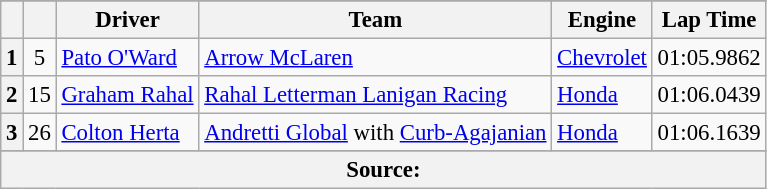<table class="wikitable" style="font-size:95%;">
<tr>
</tr>
<tr>
<th></th>
<th></th>
<th>Driver</th>
<th>Team</th>
<th>Engine</th>
<th>Lap Time</th>
</tr>
<tr>
<th>1</th>
<td align="center">5</td>
<td> <a href='#'>Pato O'Ward</a></td>
<td><a href='#'>Arrow McLaren</a></td>
<td><a href='#'>Chevrolet</a></td>
<td>01:05.9862</td>
</tr>
<tr>
<th>2</th>
<td align="center">15</td>
<td> <a href='#'>Graham Rahal</a></td>
<td><a href='#'>Rahal Letterman Lanigan Racing</a></td>
<td><a href='#'>Honda</a></td>
<td>01:06.0439</td>
</tr>
<tr>
<th>3</th>
<td align="center">26</td>
<td> <a href='#'>Colton Herta</a></td>
<td><a href='#'>Andretti Global</a> with <a href='#'>Curb-Agajanian</a></td>
<td><a href='#'>Honda</a></td>
<td>01:06.1639</td>
</tr>
<tr>
</tr>
<tr class="sortbottom">
<th colspan="6">Source:</th>
</tr>
</table>
